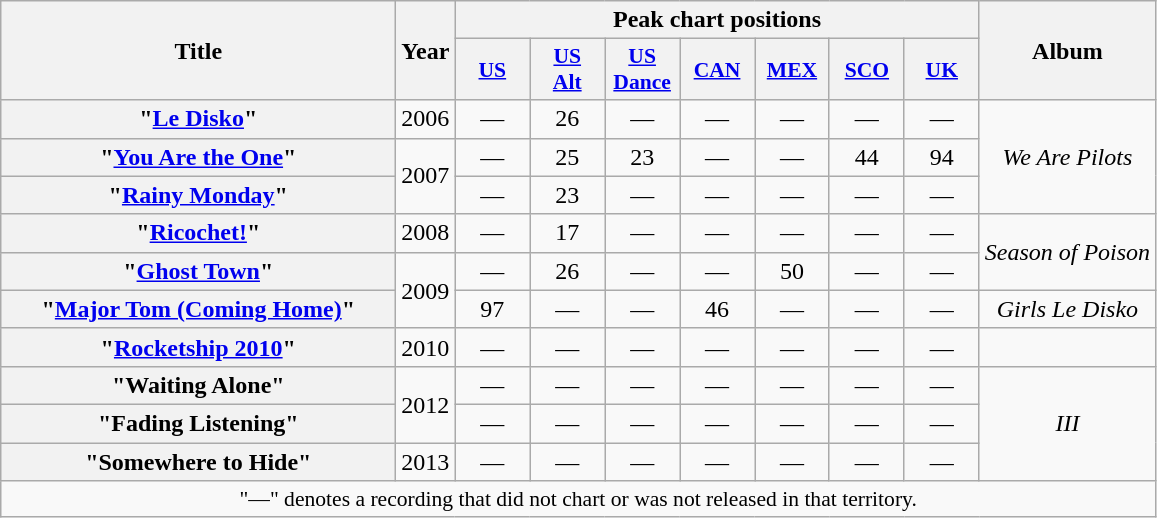<table class="wikitable plainrowheaders" style="text-align:center;">
<tr>
<th scope="col" rowspan="2" style="width:16em;">Title</th>
<th scope="col" rowspan="2">Year</th>
<th scope="col" colspan="7">Peak chart positions</th>
<th scope="col" rowspan="2">Album</th>
</tr>
<tr>
<th scope="col" style="width:3em;font-size:90%;"><a href='#'>US</a><br></th>
<th scope="col" style="width:3em;font-size:90%;"><a href='#'>US<br>Alt</a><br></th>
<th scope="col" style="width:3em;font-size:90%;"><a href='#'>US<br>Dance</a><br></th>
<th scope="col" style="width:3em;font-size:90%;"><a href='#'>CAN</a><br></th>
<th scope="col" style="width:3em;font-size:90%;"><a href='#'>MEX</a><br></th>
<th scope="col" style="width:3em;font-size:90%;"><a href='#'>SCO</a><br></th>
<th scope="col" style="width:3em;font-size:90%;"><a href='#'>UK</a><br></th>
</tr>
<tr>
<th scope="row">"<a href='#'>Le Disko</a>"</th>
<td>2006</td>
<td>—</td>
<td>26</td>
<td>—</td>
<td>—</td>
<td>—</td>
<td>—</td>
<td>—</td>
<td rowspan="3"><em>We Are Pilots</em></td>
</tr>
<tr>
<th scope="row">"<a href='#'>You Are the One</a>"</th>
<td rowspan="2">2007</td>
<td>—</td>
<td>25</td>
<td>23</td>
<td>—</td>
<td>—</td>
<td>44</td>
<td>94</td>
</tr>
<tr>
<th scope="row">"<a href='#'>Rainy Monday</a>"</th>
<td>—</td>
<td>23</td>
<td>—</td>
<td>—</td>
<td>—</td>
<td>—</td>
<td>—</td>
</tr>
<tr>
<th scope="row">"<a href='#'>Ricochet!</a>"</th>
<td>2008</td>
<td>—</td>
<td>17</td>
<td>—</td>
<td>—</td>
<td>—</td>
<td>—</td>
<td>—</td>
<td rowspan="2"><em>Season of Poison</em></td>
</tr>
<tr>
<th scope="row">"<a href='#'>Ghost Town</a>"</th>
<td rowspan="2">2009</td>
<td>—</td>
<td>26</td>
<td>—</td>
<td>—</td>
<td>50</td>
<td>—</td>
<td>—</td>
</tr>
<tr>
<th scope="row">"<a href='#'>Major Tom (Coming Home)</a>"</th>
<td>97</td>
<td>—</td>
<td>—</td>
<td>46</td>
<td>—</td>
<td>—</td>
<td>—</td>
<td><em>Girls Le Disko</em></td>
</tr>
<tr>
<th scope="row">"<a href='#'>Rocketship 2010</a>"</th>
<td>2010</td>
<td>—</td>
<td>—</td>
<td>—</td>
<td>—</td>
<td>—</td>
<td>—</td>
<td>—</td>
<td></td>
</tr>
<tr>
<th scope="row">"Waiting Alone"</th>
<td rowspan="2">2012</td>
<td>—</td>
<td>—</td>
<td>—</td>
<td>—</td>
<td>—</td>
<td>—</td>
<td>—</td>
<td rowspan="3"><em>III</em></td>
</tr>
<tr>
<th scope="row">"Fading Listening"</th>
<td>—</td>
<td>—</td>
<td>—</td>
<td>—</td>
<td>—</td>
<td>—</td>
<td>—</td>
</tr>
<tr>
<th scope="row">"Somewhere to Hide"</th>
<td>2013</td>
<td>—</td>
<td>—</td>
<td>—</td>
<td>—</td>
<td>—</td>
<td>—</td>
<td>—</td>
</tr>
<tr>
<td colspan="14" style="font-size:90%">"—" denotes a recording that did not chart or was not released in that territory.</td>
</tr>
</table>
